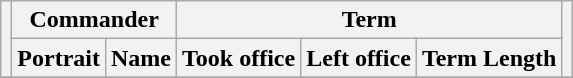<table class="wikitable" style="text-align:center;">
<tr>
<th rowspan=2></th>
<th colspan=2>Commander</th>
<th colspan=3>Term</th>
<th rowspan=2></th>
</tr>
<tr>
<th>Portrait</th>
<th>Name</th>
<th>Took office</th>
<th>Left office</th>
<th>Term Length</th>
</tr>
<tr>
</tr>
</table>
